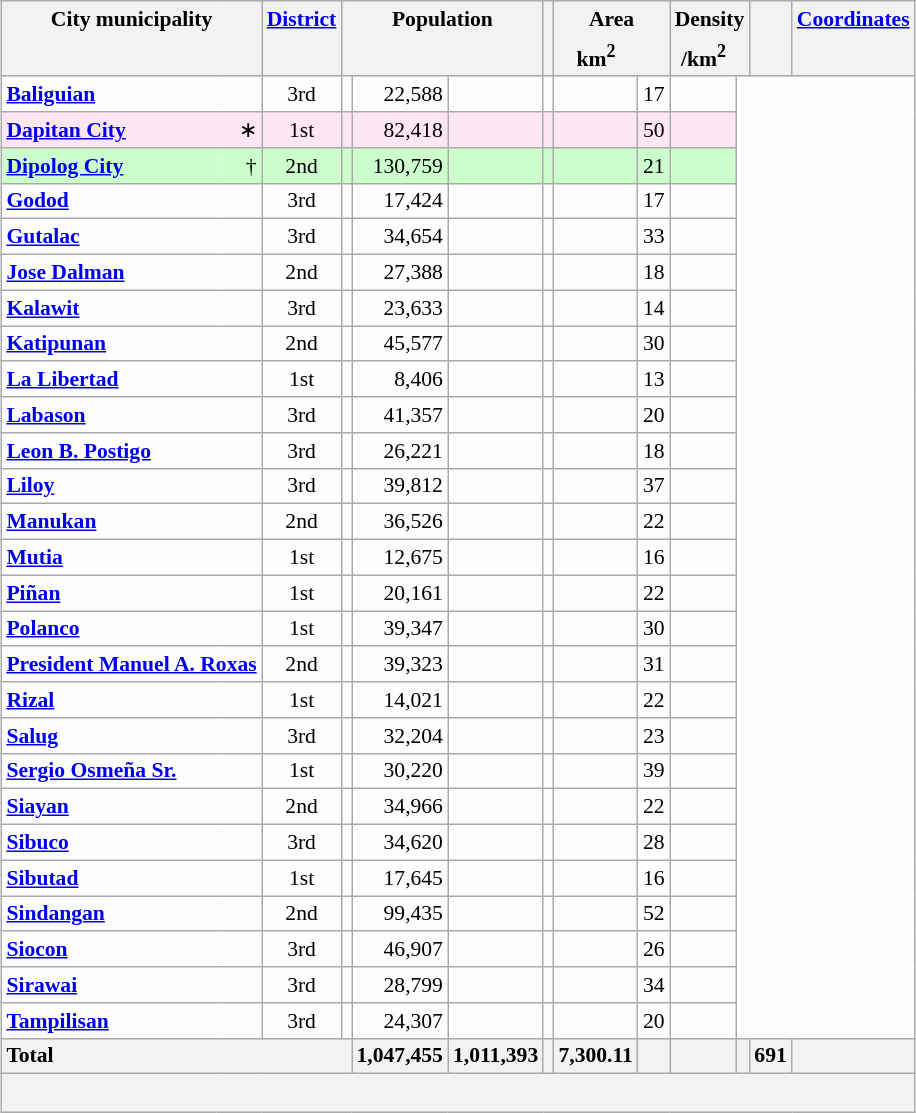<table class="wikitable sortable" style="margin:auto;table-layout:fixed;text-align:right;background-color:#FDFDFD;font-size:90%;border-collapse:collapse;">
<tr>
<th scope="col" style="border-bottom:none;" class="unsortable" colspan=2>City  municipality</th>
<th scope="col" style="border-bottom:none;" class="unsortable"><a href='#'>District</a></th>
<th scope="col" style="border-bottom:none;" class="unsortable" colspan=3>Population</th>
<th scope="col" style="border-bottom:none;" class="unsortable"></th>
<th scope="col" style="border-bottom:none;" class="unsortable" colspan=2>Area</th>
<th scope="col" style="border-bottom:none;" class="unsortable" colspan=2>Density</th>
<th scope="col" style="border-bottom:none;" class="unsortable"></th>
<th scope="col" style="border-bottom:none;" class="unsortable"><a href='#'>Coordinates</a></th>
</tr>
<tr>
<th scope="col" style="border-top:none;" colspan=2></th>
<th scope="col" style="border-top:none;"></th>
<th scope="col" style="border-style:hidden hidden solid solid;" colspan=2></th>
<th scope="col" style="border-style:hidden solid solid hidden;"></th>
<th scope="col" style="border-top:none;"></th>
<th scope="col" style="border-style:hidden hidden solid solid;">km<sup>2</sup></th>
<th scope="col" style="border-style:hidden solid solid hidden;" class="unsortable"></th>
<th scope="col" style="border-style:hidden hidden solid solid;">/km<sup>2</sup></th>
<th scope="col" style="border-style:hidden solid solid hidden;" class="unsortable"></th>
<th scope="col" style="border-top:none;"></th>
<th scope="col" style="border-top:none;"></th>
</tr>
<tr>
<th scope="row" style="text-align:left;background-color:initial;" colspan=2><a href='#'>Baliguian</a></th>
<td style="text-align:center;">3rd</td>
<td></td>
<td>22,588</td>
<td></td>
<td></td>
<td></td>
<td style="text-align:center;">17</td>
<td style="text-align:center;"></td>
</tr>
<tr style="background-color:#FFE6F3;">
<th scope="row" style="text-align:left;background-color:#FFE6F3;border-right:0;"><a href='#'>Dapitan City</a></th>
<td style="text-align:right;border-left:0;">∗</td>
<td style="text-align:center;">1st</td>
<td></td>
<td>82,418</td>
<td></td>
<td></td>
<td></td>
<td style="text-align:center;">50</td>
<td style="text-align:center;"></td>
</tr>
<tr style="background-color:#CCFFCC;">
<th scope="row" style="text-align:left;background-color:#CCFFCC;border-right:0;"><a href='#'>Dipolog City</a></th>
<td style="text-align:right;border-left:0;">†</td>
<td style="text-align:center;">2nd</td>
<td></td>
<td>130,759</td>
<td></td>
<td></td>
<td></td>
<td style="text-align:center;">21</td>
<td style="text-align:center;"></td>
</tr>
<tr>
<th scope="row" style="text-align:left;background-color:initial;" colspan=2><a href='#'>Godod</a></th>
<td style="text-align:center;">3rd</td>
<td></td>
<td>17,424</td>
<td></td>
<td></td>
<td></td>
<td style="text-align:center;">17</td>
<td style="text-align:center;"><em></em></td>
</tr>
<tr>
<th scope="row" style="text-align:left;background-color:initial;" colspan=2><a href='#'>Gutalac</a></th>
<td style="text-align:center;">3rd</td>
<td></td>
<td>34,654</td>
<td></td>
<td></td>
<td></td>
<td style="text-align:center;">33</td>
<td style="text-align:center;"><em></em></td>
</tr>
<tr>
<th scope="row" style="text-align:left;background-color:initial;" colspan=2><a href='#'>Jose Dalman</a></th>
<td style="text-align:center;">2nd</td>
<td></td>
<td>27,388</td>
<td></td>
<td></td>
<td></td>
<td style="text-align:center;">18</td>
<td style="text-align:center;"></td>
</tr>
<tr>
<th scope="row" style="text-align:left;background-color:initial;" colspan=2><a href='#'>Kalawit</a></th>
<td style="text-align:center;">3rd</td>
<td></td>
<td>23,633</td>
<td></td>
<td></td>
<td></td>
<td style="text-align:center;">14</td>
<td style="text-align:center;"></td>
</tr>
<tr>
<th scope="row" style="text-align:left;background-color:initial;" colspan=2><a href='#'>Katipunan</a></th>
<td style="text-align:center;">2nd</td>
<td></td>
<td>45,577</td>
<td></td>
<td></td>
<td></td>
<td style="text-align:center;">30</td>
<td style="text-align:center;"></td>
</tr>
<tr>
<th scope="row" style="text-align:left;background-color:initial;" colspan=2><a href='#'>La Libertad</a></th>
<td style="text-align:center;">1st</td>
<td></td>
<td>8,406</td>
<td></td>
<td></td>
<td></td>
<td style="text-align:center;">13</td>
<td style="text-align:center;"></td>
</tr>
<tr>
<th scope="row" style="text-align:left;background-color:initial;" colspan=2><a href='#'>Labason</a></th>
<td style="text-align:center;">3rd</td>
<td></td>
<td>41,357</td>
<td></td>
<td></td>
<td></td>
<td style="text-align:center;">20</td>
<td style="text-align:center;"></td>
</tr>
<tr>
<th scope="row" style="text-align:left;background-color:initial;" colspan=2><a href='#'>Leon B. Postigo</a></th>
<td style="text-align:center;">3rd</td>
<td></td>
<td>26,221</td>
<td></td>
<td></td>
<td></td>
<td style="text-align:center;">18</td>
<td style="text-align:center;"></td>
</tr>
<tr>
<th scope="row" style="text-align:left;background-color:initial;" colspan=2><a href='#'>Liloy</a></th>
<td style="text-align:center;">3rd</td>
<td></td>
<td>39,812</td>
<td></td>
<td></td>
<td></td>
<td style="text-align:center;">37</td>
<td style="text-align:center;"></td>
</tr>
<tr>
<th scope="row" style="text-align:left;background-color:initial;" colspan=2><a href='#'>Manukan</a></th>
<td style="text-align:center;">2nd</td>
<td></td>
<td>36,526</td>
<td></td>
<td></td>
<td></td>
<td style="text-align:center;">22</td>
<td style="text-align:center;"></td>
</tr>
<tr>
<th scope="row" style="text-align:left;background-color:initial;" colspan=2><a href='#'>Mutia</a></th>
<td style="text-align:center;">1st</td>
<td></td>
<td>12,675</td>
<td></td>
<td></td>
<td></td>
<td style="text-align:center;">16</td>
<td style="text-align:center;"></td>
</tr>
<tr>
<th scope="row" style="text-align:left;background-color:initial;" colspan=2><a href='#'>Piñan</a></th>
<td style="text-align:center;">1st</td>
<td></td>
<td>20,161</td>
<td></td>
<td></td>
<td></td>
<td style="text-align:center;">22</td>
<td style="text-align:center;"></td>
</tr>
<tr>
<th scope="row" style="text-align:left;background-color:initial;" colspan=2><a href='#'>Polanco</a></th>
<td style="text-align:center;">1st</td>
<td></td>
<td>39,347</td>
<td></td>
<td></td>
<td></td>
<td style="text-align:center;">30</td>
<td style="text-align:center;"></td>
</tr>
<tr>
<th scope="row" style="text-align:left;background-color:initial;" colspan=2><a href='#'>President Manuel A. Roxas</a></th>
<td style="text-align:center;">2nd</td>
<td></td>
<td>39,323</td>
<td></td>
<td></td>
<td></td>
<td style="text-align:center;">31</td>
<td style="text-align:center;"></td>
</tr>
<tr>
<th scope="row" style="text-align:left;background-color:initial;" colspan=2><a href='#'>Rizal</a></th>
<td style="text-align:center;">1st</td>
<td></td>
<td>14,021</td>
<td></td>
<td></td>
<td></td>
<td style="text-align:center;">22</td>
<td style="text-align:center;"></td>
</tr>
<tr>
<th scope="row" style="text-align:left;background-color:initial;" colspan=2><a href='#'>Salug</a></th>
<td style="text-align:center;">3rd</td>
<td></td>
<td>32,204</td>
<td></td>
<td></td>
<td></td>
<td style="text-align:center;">23</td>
<td style="text-align:center;"></td>
</tr>
<tr>
<th scope="row" style="text-align:left;background-color:initial;" colspan=2><a href='#'>Sergio Osmeña Sr.</a></th>
<td style="text-align:center;">1st</td>
<td></td>
<td>30,220</td>
<td></td>
<td></td>
<td></td>
<td style="text-align:center;">39</td>
<td style="text-align:center;"></td>
</tr>
<tr>
<th scope="row" style="text-align:left;background-color:initial;" colspan=2><a href='#'>Siayan</a></th>
<td style="text-align:center;">2nd</td>
<td></td>
<td>34,966</td>
<td></td>
<td></td>
<td></td>
<td style="text-align:center;">22</td>
<td style="text-align:center;"></td>
</tr>
<tr>
<th scope="row" style="text-align:left;background-color:initial;" colspan=2><a href='#'>Sibuco</a></th>
<td style="text-align:center;">3rd</td>
<td></td>
<td>34,620</td>
<td></td>
<td></td>
<td></td>
<td style="text-align:center;">28</td>
<td style="text-align:center;"></td>
</tr>
<tr>
<th scope="row" style="text-align:left;background-color:initial;" colspan=2><a href='#'>Sibutad</a></th>
<td style="text-align:center;">1st</td>
<td></td>
<td>17,645</td>
<td></td>
<td></td>
<td></td>
<td style="text-align:center;">16</td>
<td style="text-align:center;"></td>
</tr>
<tr>
<th scope="row" style="text-align:left;background-color:initial;" colspan=2><a href='#'>Sindangan</a></th>
<td style="text-align:center;">2nd</td>
<td></td>
<td>99,435</td>
<td></td>
<td></td>
<td></td>
<td style="text-align:center;">52</td>
<td style="text-align:center;"></td>
</tr>
<tr>
<th scope="row" style="text-align:left;background-color:initial;" colspan=2><a href='#'>Siocon</a></th>
<td style="text-align:center;">3rd</td>
<td></td>
<td>46,907</td>
<td></td>
<td></td>
<td></td>
<td style="text-align:center;">26</td>
<td style="text-align:center;"></td>
</tr>
<tr>
<th scope="row" style="text-align:left;background-color:initial;" colspan=2><a href='#'>Sirawai</a></th>
<td style="text-align:center;">3rd</td>
<td></td>
<td>28,799</td>
<td></td>
<td></td>
<td></td>
<td style="text-align:center;">34</td>
<td style="text-align:center;"></td>
</tr>
<tr>
<th scope="row" style="text-align:left;background-color:initial;" colspan=2><a href='#'>Tampilisan</a></th>
<td style="text-align:center;">3rd</td>
<td></td>
<td>24,307</td>
<td></td>
<td></td>
<td></td>
<td style="text-align:center;">20</td>
<td style="text-align:center;"></td>
</tr>
<tr class="sortbottom">
<th scope="row" colspan=4 style="text-align:left;">Total</th>
<th scope="col" style="text-align:right;">1,047,455</th>
<th scope="col" style="text-align:right;">1,011,393</th>
<th scope="col" style="text-align:right;"></th>
<th scope="col" style="text-align:right;">7,300.11</th>
<th scope="col"></th>
<th scope="col" style="text-align:right;"></th>
<th scope="col" style="text-align:right;"></th>
<th scope="col">691</th>
<th scope="col" style="font-style:italic;"></th>
</tr>
<tr class="sortbottom" style="text-align:left;background-color:#F2F2F2;line-height:1.35em;">
<td colspan="13"><br></td>
</tr>
</table>
